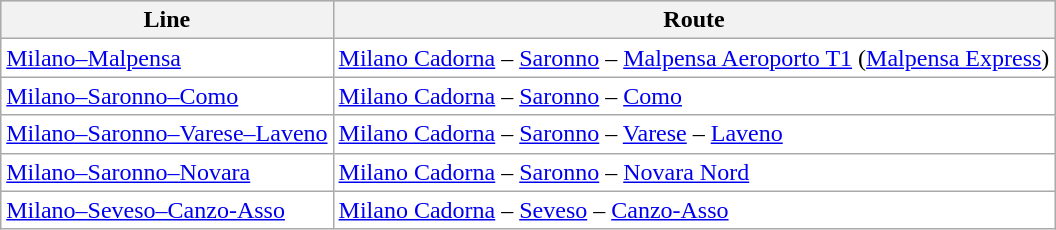<table class="wikitable">
<tr bgcolor=#D8D8DF>
<th>Line</th>
<th>Route</th>
</tr>
<tr bgcolor="#FFFFFF">
<td><a href='#'>Milano–Malpensa</a></td>
<td><a href='#'>Milano Cadorna</a> – <a href='#'>Saronno</a> – <a href='#'>Malpensa Aeroporto T1</a> (<a href='#'>Malpensa Express</a>)</td>
</tr>
<tr bgcolor="#FFFFFF">
<td><a href='#'>Milano–Saronno–Como</a></td>
<td><a href='#'>Milano Cadorna</a> – <a href='#'>Saronno</a> – <a href='#'>Como</a></td>
</tr>
<tr bgcolor="#FFFFFF">
<td><a href='#'>Milano–Saronno–Varese–Laveno</a></td>
<td><a href='#'>Milano Cadorna</a> – <a href='#'>Saronno</a> – <a href='#'>Varese</a> – <a href='#'>Laveno</a></td>
</tr>
<tr bgcolor="#FFFFFF">
<td><a href='#'>Milano–Saronno–Novara</a></td>
<td><a href='#'>Milano Cadorna</a> – <a href='#'>Saronno</a> – <a href='#'>Novara Nord</a></td>
</tr>
<tr bgcolor="#FFFFFF">
<td><a href='#'>Milano–Seveso–Canzo-Asso</a></td>
<td><a href='#'>Milano Cadorna</a> – <a href='#'>Seveso</a> – <a href='#'>Canzo-Asso</a></td>
</tr>
</table>
